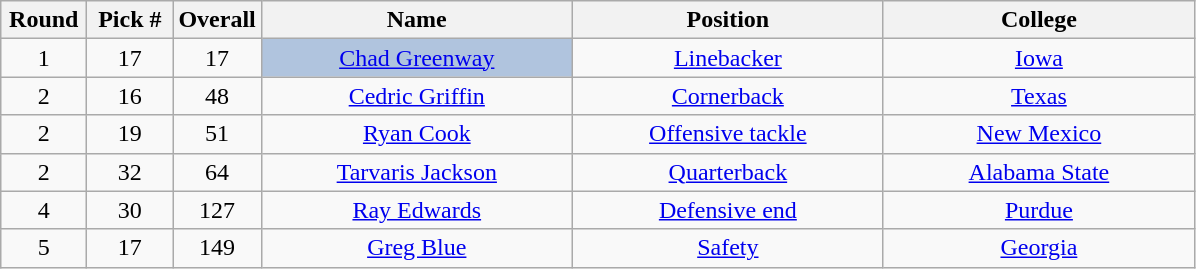<table class="wikitable sortable" style="text-align:center">
<tr>
<th width=50px>Round</th>
<th width=50px>Pick #</th>
<th width=50px>Overall</th>
<th width=200px>Name</th>
<th width=200px>Position</th>
<th width=200px>College</th>
</tr>
<tr>
<td>1</td>
<td>17</td>
<td>17</td>
<td bgcolor=lightsteelblue><a href='#'>Chad Greenway</a></td>
<td><a href='#'>Linebacker</a></td>
<td><a href='#'>Iowa</a></td>
</tr>
<tr>
<td>2</td>
<td>16</td>
<td>48</td>
<td><a href='#'>Cedric Griffin</a></td>
<td><a href='#'>Cornerback</a></td>
<td><a href='#'>Texas</a></td>
</tr>
<tr>
<td>2</td>
<td>19</td>
<td>51</td>
<td><a href='#'>Ryan Cook</a></td>
<td><a href='#'>Offensive tackle</a></td>
<td><a href='#'>New Mexico</a></td>
</tr>
<tr>
<td>2</td>
<td>32</td>
<td>64</td>
<td><a href='#'>Tarvaris Jackson</a></td>
<td><a href='#'>Quarterback</a></td>
<td><a href='#'>Alabama State</a></td>
</tr>
<tr>
<td>4</td>
<td>30</td>
<td>127</td>
<td><a href='#'>Ray Edwards</a></td>
<td><a href='#'>Defensive end</a></td>
<td><a href='#'>Purdue</a></td>
</tr>
<tr>
<td>5</td>
<td>17</td>
<td>149</td>
<td><a href='#'>Greg Blue</a></td>
<td><a href='#'>Safety</a></td>
<td><a href='#'>Georgia</a></td>
</tr>
</table>
